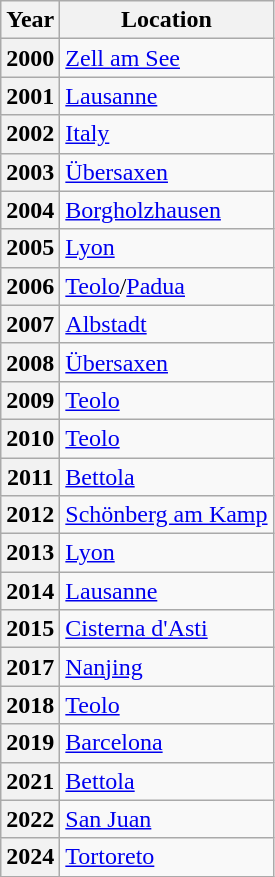<table class="wikitable">
<tr>
<th scope="col">Year</th>
<th scope="col">Location</th>
</tr>
<tr>
<th scope="row;" align="center">2000</th>
<td> <a href='#'>Zell am See</a></td>
</tr>
<tr>
<th scope="row;" align="center">2001</th>
<td> <a href='#'>Lausanne</a></td>
</tr>
<tr>
<th scope="row;" align="center">2002</th>
<td> <a href='#'>Italy</a></td>
</tr>
<tr>
<th scope="row;" align="center">2003</th>
<td> <a href='#'>Übersaxen</a></td>
</tr>
<tr>
<th scope="row;" align="center">2004</th>
<td> <a href='#'>Borgholzhausen</a></td>
</tr>
<tr>
<th scope="row;" align="center">2005</th>
<td> <a href='#'>Lyon</a></td>
</tr>
<tr>
<th scope="row;" align="center">2006</th>
<td> <a href='#'>Teolo</a>/<a href='#'>Padua</a></td>
</tr>
<tr>
<th scope="row;" align="center">2007</th>
<td> <a href='#'>Albstadt</a></td>
</tr>
<tr>
<th scope="row;" align="center">2008</th>
<td> <a href='#'>Übersaxen</a></td>
</tr>
<tr>
<th scope="row;" align="center">2009</th>
<td> <a href='#'>Teolo</a></td>
</tr>
<tr>
<th scope="row;" align="center">2010</th>
<td> <a href='#'>Teolo</a></td>
</tr>
<tr>
<th scope="row;" align="center">2011</th>
<td> <a href='#'>Bettola</a></td>
</tr>
<tr>
<th scope="row;" align="center">2012</th>
<td> <a href='#'>Schönberg am Kamp</a></td>
</tr>
<tr>
<th scope="row;" align="center">2013</th>
<td> <a href='#'>Lyon</a></td>
</tr>
<tr>
<th scope="row;" align="center">2014</th>
<td> <a href='#'>Lausanne</a></td>
</tr>
<tr>
<th scope="row;" align="center">2015</th>
<td> <a href='#'>Cisterna d'Asti</a></td>
</tr>
<tr>
<th scope="row;" align="center">2017</th>
<td> <a href='#'>Nanjing</a></td>
</tr>
<tr>
<th scope="row;" align="center">2018</th>
<td> <a href='#'>Teolo</a></td>
</tr>
<tr>
<th scope="row;" align="center">2019</th>
<td> <a href='#'>Barcelona</a></td>
</tr>
<tr>
<th scope="row;" align="center">2021</th>
<td> <a href='#'>Bettola</a></td>
</tr>
<tr>
<th scope="row;" align="center">2022</th>
<td> <a href='#'>San Juan</a></td>
</tr>
<tr>
<th scope="row;" align="center">2024</th>
<td> <a href='#'>Tortoreto</a></td>
</tr>
</table>
